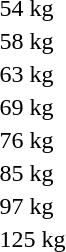<table>
<tr>
<td>54 kg</td>
<td></td>
<td></td>
<td></td>
</tr>
<tr>
<td>58 kg</td>
<td></td>
<td></td>
<td></td>
</tr>
<tr>
<td>63 kg</td>
<td></td>
<td></td>
<td></td>
</tr>
<tr>
<td>69 kg</td>
<td></td>
<td></td>
<td></td>
</tr>
<tr>
<td>76 kg</td>
<td></td>
<td></td>
<td></td>
</tr>
<tr>
<td>85 kg</td>
<td></td>
<td></td>
<td></td>
</tr>
<tr>
<td>97 kg</td>
<td></td>
<td></td>
<td></td>
</tr>
<tr>
<td>125 kg</td>
<td></td>
<td></td>
<td></td>
</tr>
</table>
